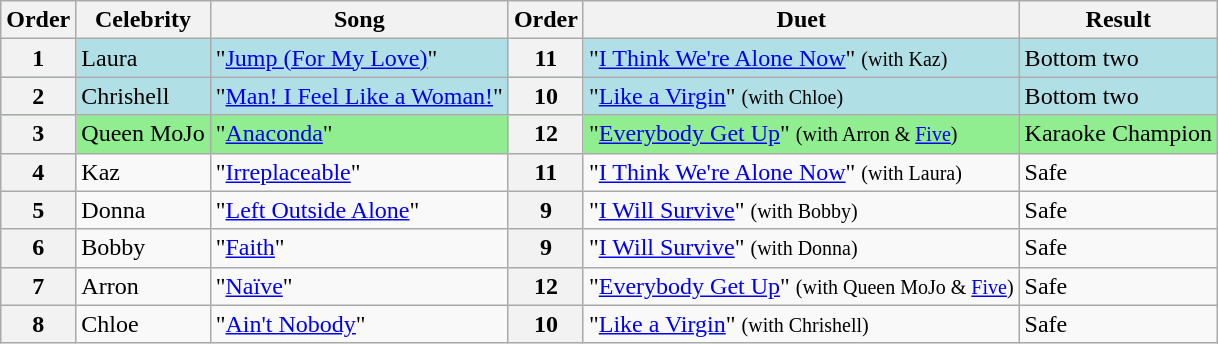<table class="wikitable sortable collapsed">
<tr style="text-align:Center; background:#cc;">
<th>Order</th>
<th>Celebrity</th>
<th>Song</th>
<th>Order</th>
<th>Duet</th>
<th>Result</th>
</tr>
<tr style="background:#b0e0e6;">
<th>1</th>
<td>Laura</td>
<td>"<a href='#'>Jump (For My Love)</a>"</td>
<th>11</th>
<td>"<a href='#'>I Think We're Alone Now</a>" <small>(with Kaz)</small></td>
<td>Bottom two</td>
</tr>
<tr style="background:#b0e0e6;">
<th>2</th>
<td>Chrishell</td>
<td>"<a href='#'>Man! I Feel Like a Woman!</a>"</td>
<th>10</th>
<td>"<a href='#'>Like a Virgin</a>" <small>(with Chloe)</small></td>
<td>Bottom two</td>
</tr>
<tr style="background:lightgreen;">
<th>3</th>
<td>Queen MoJo</td>
<td>"<a href='#'>Anaconda</a>"</td>
<th>12</th>
<td>"<a href='#'>Everybody Get Up</a>" <small>(with Arron & <a href='#'>Five</a>)</small></td>
<td>Karaoke Champion</td>
</tr>
<tr>
<th>4</th>
<td>Kaz</td>
<td>"<a href='#'>Irreplaceable</a>"</td>
<th>11</th>
<td>"<a href='#'>I Think We're Alone Now</a>" <small>(with Laura)</small></td>
<td>Safe</td>
</tr>
<tr>
<th>5</th>
<td>Donna</td>
<td>"<a href='#'>Left Outside Alone</a>"</td>
<th>9</th>
<td>"<a href='#'>I Will Survive</a>" <small>(with Bobby)</small></td>
<td>Safe</td>
</tr>
<tr>
<th>6</th>
<td>Bobby</td>
<td>"<a href='#'>Faith</a>"</td>
<th>9</th>
<td>"<a href='#'>I Will Survive</a>" <small>(with Donna)</small></td>
<td>Safe</td>
</tr>
<tr>
<th>7</th>
<td>Arron</td>
<td>"<a href='#'>Naïve</a>"</td>
<th>12</th>
<td>"<a href='#'>Everybody Get Up</a>" <small>(with Queen MoJo & <a href='#'>Five</a>)</small></td>
<td>Safe</td>
</tr>
<tr>
<th>8</th>
<td>Chloe</td>
<td>"<a href='#'>Ain't Nobody</a>"</td>
<th>10</th>
<td>"<a href='#'>Like a Virgin</a>" <small>(with Chrishell)</small></td>
<td>Safe</td>
</tr>
</table>
